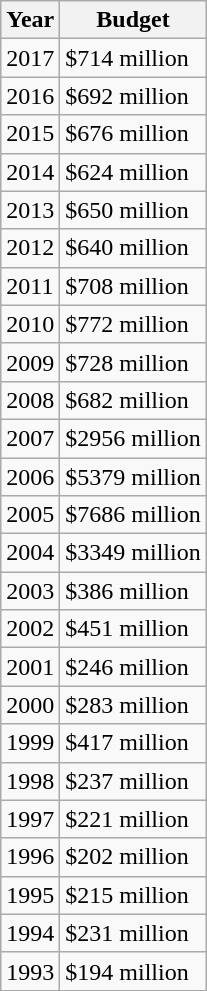<table class=wikitable>
<tr>
<th>Year</th>
<th>Budget</th>
</tr>
<tr>
<td>2017</td>
<td>$714 million</td>
</tr>
<tr>
<td>2016</td>
<td>$692 million</td>
</tr>
<tr>
<td>2015</td>
<td>$676 million</td>
</tr>
<tr>
<td>2014</td>
<td>$624 million</td>
</tr>
<tr>
<td>2013</td>
<td>$650 million</td>
</tr>
<tr>
<td>2012</td>
<td>$640 million</td>
</tr>
<tr>
<td>2011</td>
<td>$708 million</td>
</tr>
<tr>
<td>2010</td>
<td>$772 million</td>
</tr>
<tr>
<td>2009</td>
<td>$728 million</td>
</tr>
<tr>
<td>2008</td>
<td>$682 million</td>
</tr>
<tr>
<td>2007</td>
<td>$2956 million</td>
</tr>
<tr>
<td>2006</td>
<td>$5379 million</td>
</tr>
<tr>
<td>2005</td>
<td>$7686 million</td>
</tr>
<tr>
<td>2004</td>
<td>$3349 million</td>
</tr>
<tr>
<td>2003</td>
<td>$386 million</td>
</tr>
<tr>
<td>2002</td>
<td>$451 million</td>
</tr>
<tr>
<td>2001</td>
<td>$246 million</td>
</tr>
<tr>
<td>2000</td>
<td>$283 million</td>
</tr>
<tr>
<td>1999</td>
<td>$417 million</td>
</tr>
<tr>
<td>1998</td>
<td>$237 million</td>
</tr>
<tr>
<td>1997</td>
<td>$221 million</td>
</tr>
<tr>
<td>1996</td>
<td>$202 million</td>
</tr>
<tr>
<td>1995</td>
<td>$215 million</td>
</tr>
<tr>
<td>1994</td>
<td>$231 million</td>
</tr>
<tr>
<td>1993</td>
<td>$194 million</td>
</tr>
</table>
